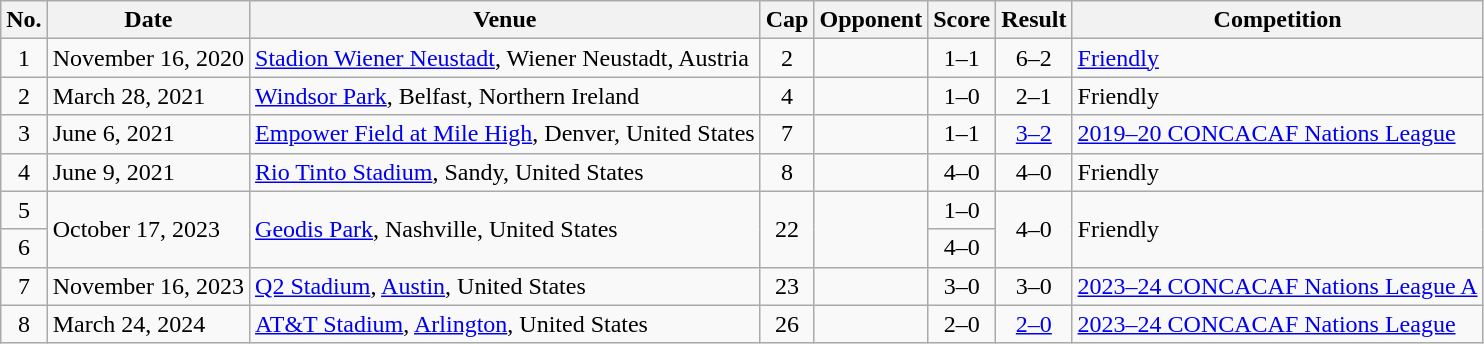<table class="wikitable sortable">
<tr>
<th scope="col">No.</th>
<th scope="col">Date</th>
<th scope="col">Venue</th>
<th scope="col">Cap</th>
<th scope="col">Opponent</th>
<th scope="col">Score</th>
<th scope="col">Result</th>
<th scope="col">Competition</th>
</tr>
<tr>
<td align="center">1</td>
<td>November 16, 2020</td>
<td><a href='#'>Stadion Wiener Neustadt</a>, Wiener Neustadt, Austria</td>
<td align="center">2</td>
<td></td>
<td align="center">1–1</td>
<td align="center">6–2</td>
<td><a href='#'>Friendly</a></td>
</tr>
<tr>
<td align="center">2</td>
<td>March 28, 2021</td>
<td><a href='#'>Windsor Park</a>, Belfast, Northern Ireland</td>
<td align="center">4</td>
<td></td>
<td align="center">1–0</td>
<td align="center">2–1</td>
<td>Friendly</td>
</tr>
<tr>
<td align="center">3</td>
<td>June 6, 2021</td>
<td><a href='#'>Empower Field at Mile High</a>, Denver, United States</td>
<td align="center">7</td>
<td></td>
<td align="center">1–1</td>
<td align="center"><a href='#'>3–2</a> </td>
<td><a href='#'>2019–20 CONCACAF Nations League</a></td>
</tr>
<tr>
<td align="center">4</td>
<td>June 9, 2021</td>
<td><a href='#'>Rio Tinto Stadium</a>, Sandy, United States</td>
<td align="center">8</td>
<td></td>
<td align="center">4–0</td>
<td align="center">4–0</td>
<td>Friendly</td>
</tr>
<tr>
<td align=center>5</td>
<td rowspan=2>October 17, 2023</td>
<td rowspan=2><a href='#'>Geodis Park</a>, Nashville, United States</td>
<td rowspan=2 align=center>22</td>
<td rowspan=2></td>
<td align=center>1–0</td>
<td rowspan=2 align=center>4–0</td>
<td rowspan=2>Friendly</td>
</tr>
<tr>
<td align=center>6</td>
<td align=center>4–0</td>
</tr>
<tr>
<td align="center">7</td>
<td>November 16, 2023</td>
<td><a href='#'>Q2 Stadium</a>, <a href='#'>Austin</a>, United States</td>
<td align="center">23</td>
<td></td>
<td align="center">3–0</td>
<td align="center">3–0</td>
<td><a href='#'>2023–24 CONCACAF Nations League A</a></td>
</tr>
<tr>
<td align="center">8</td>
<td>March 24, 2024</td>
<td><a href='#'>AT&T Stadium</a>, <a href='#'>Arlington</a>, United States</td>
<td align="center">26</td>
<td></td>
<td align="center">2–0</td>
<td align="center"><a href='#'>2–0</a></td>
<td><a href='#'>2023–24 CONCACAF Nations League</a></td>
</tr>
</table>
